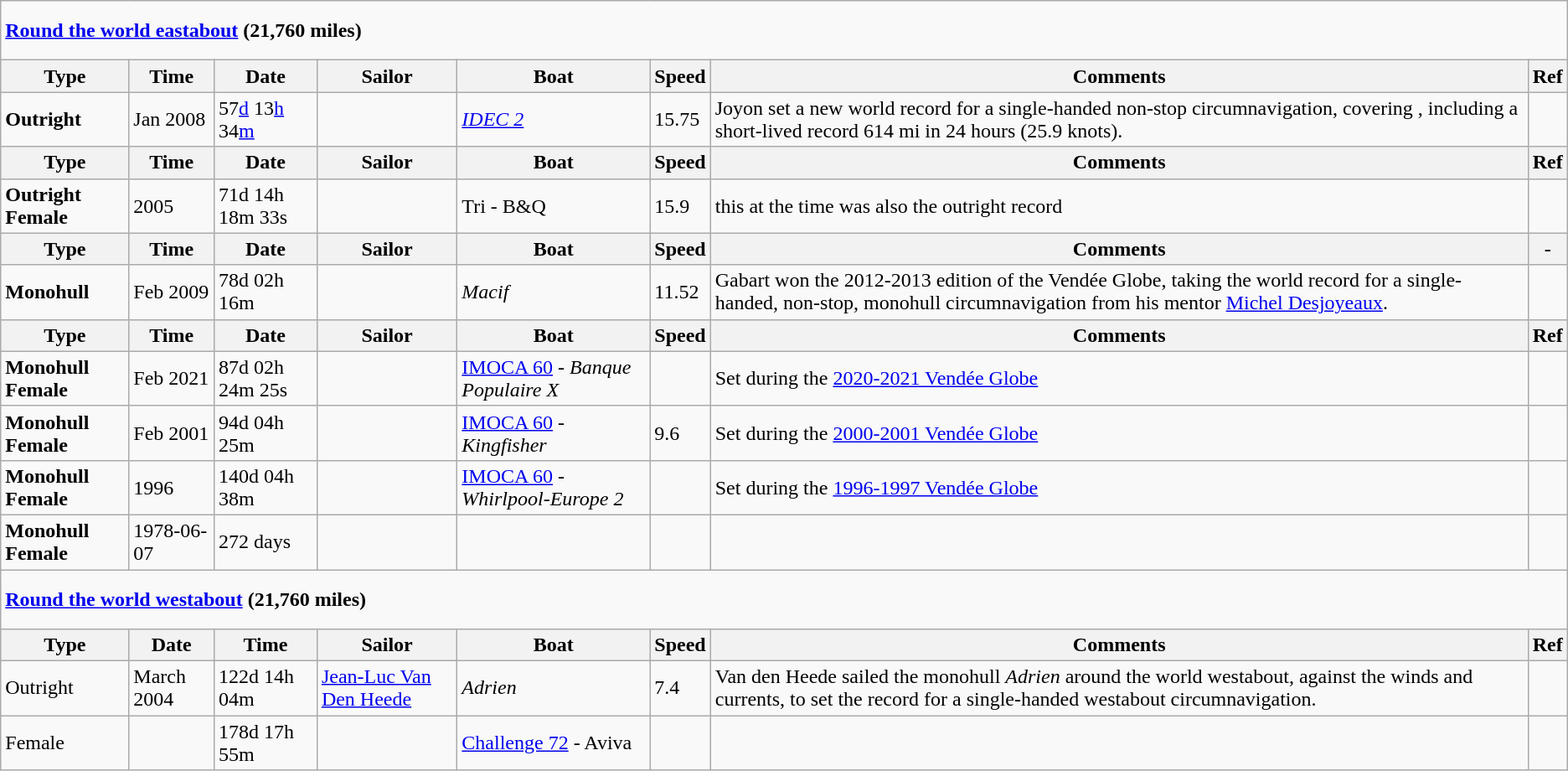<table class="wikitable">
<tr>
<td colspan="8" height=40><strong><a href='#'>Round the world eastabout</a> (21,760 miles)</strong></td>
</tr>
<tr>
<th>Type</th>
<th>Time</th>
<th>Date</th>
<th>Sailor</th>
<th>Boat</th>
<th>Speed</th>
<th>Comments</th>
<th>Ref</th>
</tr>
<tr>
<td><strong>Outright</strong></td>
<td>Jan 2008</td>
<td>57<a href='#'>d</a> 13<a href='#'>h</a> 34<a href='#'>m</a></td>
<td></td>
<td><em><a href='#'>IDEC 2</a></em></td>
<td>15.75</td>
<td>Joyon set a new world record for a single-handed non-stop circumnavigation, covering , including a short-lived record 614 mi in 24 hours (25.9 knots).</td>
<td></td>
</tr>
<tr>
<th>Type</th>
<th>Time</th>
<th>Date</th>
<th>Sailor</th>
<th>Boat</th>
<th>Speed</th>
<th>Comments</th>
<th>Ref</th>
</tr>
<tr>
<td><strong>Outright Female</strong></td>
<td>2005</td>
<td>71d 14h 18m 33s</td>
<td></td>
<td>Tri - B&Q</td>
<td>15.9</td>
<td>this at the time was also the outright record</td>
<td></td>
</tr>
<tr>
<th>Type</th>
<th>Time</th>
<th>Date</th>
<th>Sailor</th>
<th>Boat</th>
<th>Speed</th>
<th>Comments</th>
<th Ref>-</th>
</tr>
<tr>
<td><strong>Monohull</strong></td>
<td>Feb 2009</td>
<td>78d 02h 16m</td>
<td></td>
<td><em>Macif</em></td>
<td>11.52</td>
<td>Gabart won the 2012-2013 edition of the Vendée Globe, taking the world record for a single-handed, non-stop, monohull circumnavigation from his mentor <a href='#'>Michel Desjoyeaux</a>.</td>
<td></td>
</tr>
<tr>
<th>Type</th>
<th>Time</th>
<th>Date</th>
<th>Sailor</th>
<th>Boat</th>
<th>Speed</th>
<th>Comments</th>
<th>Ref</th>
</tr>
<tr>
<td><strong>Monohull Female</strong></td>
<td>Feb 2021</td>
<td>87d 02h 24m 25s</td>
<td></td>
<td><a href='#'>IMOCA 60</a> - <em>Banque Populaire X</em></td>
<td></td>
<td>Set during the <a href='#'>2020-2021 Vendée Globe</a></td>
<td></td>
</tr>
<tr>
<td><strong>Monohull Female</strong></td>
<td>Feb 2001</td>
<td>94d 04h 25m</td>
<td></td>
<td><a href='#'>IMOCA 60</a> - <em>Kingfisher</em></td>
<td>9.6</td>
<td>Set during the <a href='#'>2000-2001 Vendée Globe</a></td>
<td></td>
</tr>
<tr>
<td><strong>Monohull Female</strong></td>
<td>1996</td>
<td>140d 04h 38m</td>
<td></td>
<td><a href='#'>IMOCA 60</a> - <em>Whirlpool-Europe 2</em></td>
<td></td>
<td>Set during the <a href='#'>1996-1997 Vendée Globe</a></td>
<td></td>
</tr>
<tr>
<td><strong>Monohull Female</strong></td>
<td>1978-06-07</td>
<td>272 days</td>
<td></td>
<td></td>
<td></td>
<td></td>
</tr>
<tr>
<td colspan="8" height=40><strong><a href='#'>Round the world westabout</a> (21,760 miles)</strong></td>
</tr>
<tr>
<th>Type</th>
<th>Date</th>
<th>Time</th>
<th>Sailor</th>
<th>Boat</th>
<th>Speed</th>
<th>Comments</th>
<th>Ref</th>
</tr>
<tr>
<td>Outright</td>
<td>March 2004</td>
<td>122d 14h 04m</td>
<td><a href='#'>Jean-Luc Van Den Heede</a></td>
<td><em>Adrien</em></td>
<td>7.4</td>
<td>Van den Heede sailed the monohull <em>Adrien</em> around the world westabout, against the winds and currents, to set the record for a single-handed westabout circumnavigation.</td>
<td></td>
</tr>
<tr>
<td>Female</td>
<td></td>
<td>178d 17h 55m</td>
<td></td>
<td><a href='#'>Challenge 72</a> - Aviva</td>
<td></td>
<td></td>
</tr>
</table>
